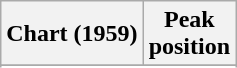<table class="wikitable plainrowheaders" style="text-align:center">
<tr>
<th>Chart (1959)</th>
<th>Peak<br>position</th>
</tr>
<tr>
</tr>
<tr>
</tr>
</table>
